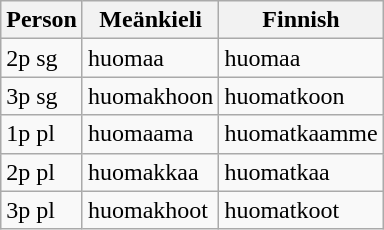<table class="wikitable">
<tr>
<th>Person</th>
<th>Meänkieli</th>
<th>Finnish</th>
</tr>
<tr>
<td>2p sg</td>
<td>huomaa</td>
<td>huomaa</td>
</tr>
<tr>
<td>3p sg</td>
<td>huomakhoon</td>
<td>huomatkoon</td>
</tr>
<tr>
<td>1p pl</td>
<td>huomaama</td>
<td>huomatkaamme</td>
</tr>
<tr>
<td>2p pl</td>
<td>huomakkaa</td>
<td>huomatkaa</td>
</tr>
<tr>
<td>3p pl</td>
<td>huomakhoot</td>
<td>huomatkoot</td>
</tr>
</table>
